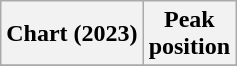<table class="wikitable plainrowheaders">
<tr>
<th scope="col">Chart (2023)</th>
<th scope="col">Peak<br>position</th>
</tr>
<tr>
</tr>
</table>
